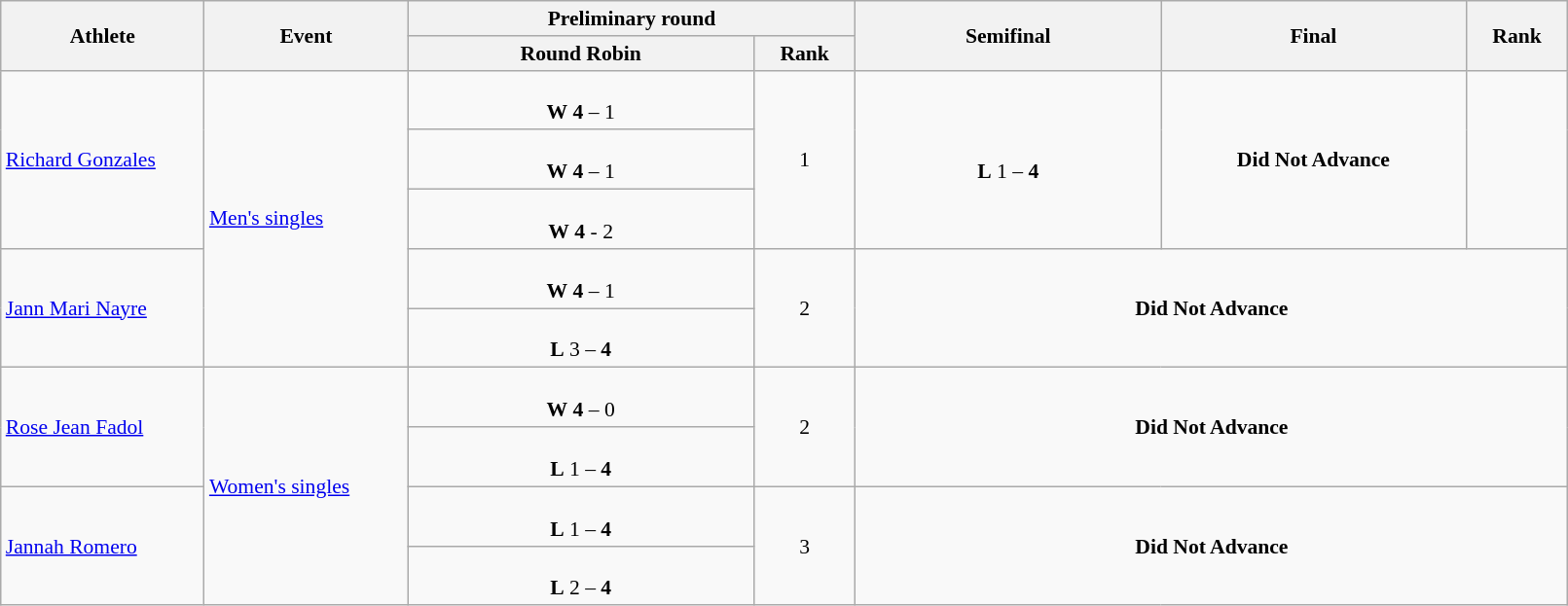<table class="wikitable" width="85%" style="text-align:center; font-size:90%">
<tr>
<th rowspan="2" width="10%">Athlete</th>
<th rowspan="2" width="10%">Event</th>
<th colspan="2" width="15%">Preliminary round</th>
<th rowspan="2" width="15%">Semifinal</th>
<th rowspan="2" width="15%">Final</th>
<th rowspan="2" width="5%">Rank</th>
</tr>
<tr>
<th width="17%">Round Robin</th>
<th width="5%">Rank</th>
</tr>
<tr>
<td rowspan=3 align=left><a href='#'>Richard Gonzales</a></td>
<td rowspan=5 align=left><a href='#'>Men's singles</a></td>
<td> <br> <strong>W</strong> <strong>4</strong> – 1</td>
<td rowspan=3>1 <strong></strong></td>
<td rowspan=3> <br> <strong>L</strong> 1 – <strong>4</strong></td>
<td rowspan=3><strong>Did Not Advance</strong></td>
<td rowspan=3></td>
</tr>
<tr>
<td> <br> <strong>W</strong> <strong>4</strong> – 1</td>
</tr>
<tr>
<td> <br> <strong>W</strong> <strong>4</strong> - 2</td>
</tr>
<tr>
<td rowspan=2 align=left><a href='#'>Jann Mari Nayre</a></td>
<td> <br><strong>W</strong> <strong>4</strong> – 1</td>
<td rowspan=2>2</td>
<td rowspan=2 colspan=3><strong>Did Not Advance</strong></td>
</tr>
<tr>
<td> <br> <strong>L</strong> 3 – <strong>4</strong></td>
</tr>
<tr>
<td rowspan=2 align=left><a href='#'>Rose Jean Fadol</a></td>
<td rowspan=4 align=left><a href='#'>Women's singles</a></td>
<td> <br> <strong>W</strong> <strong>4</strong> – 0</td>
<td rowspan=2>2</td>
<td rowspan=2 colspan=3><strong>Did Not Advance</strong></td>
</tr>
<tr>
<td> <br> <strong>L</strong> 1 – <strong>4</strong></td>
</tr>
<tr>
<td rowspan=2 align=left><a href='#'>Jannah Romero</a></td>
<td><br> <strong>L</strong> 1 – <strong>4</strong></td>
<td rowspan=2>3</td>
<td rowspan=2 colspan=3><strong>Did Not Advance</strong></td>
</tr>
<tr>
<td> <br> <strong>L</strong> 2 – <strong>4</strong></td>
</tr>
</table>
